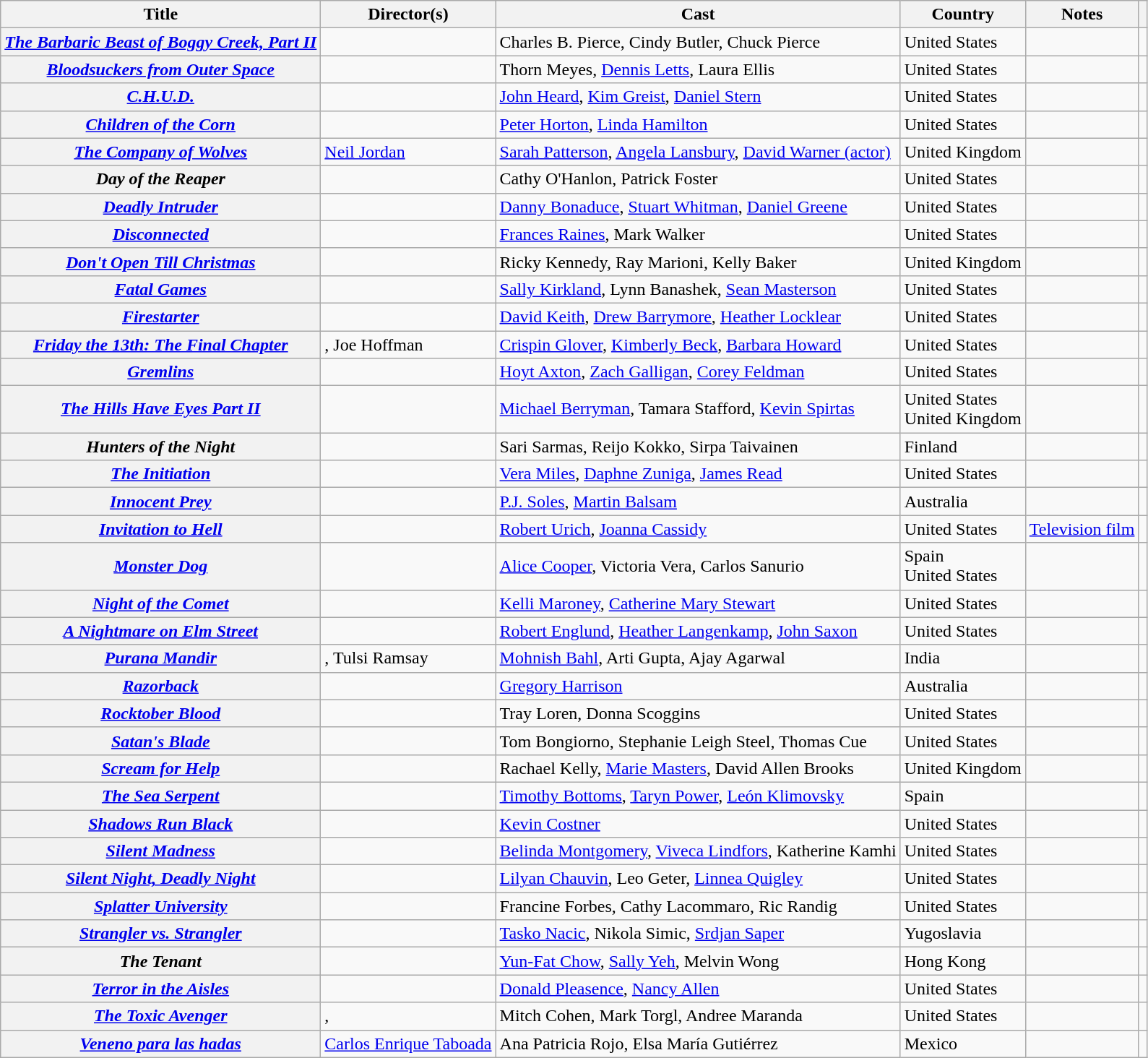<table class="wikitable sortable">
<tr>
<th scope="col">Title</th>
<th scope="col">Director(s)</th>
<th scope="col" class="unsortable">Cast</th>
<th scope="col">Country</th>
<th scope="col" class="unsortable">Notes</th>
<th scope="col" class="unsortable"></th>
</tr>
<tr>
<th><em><a href='#'>The Barbaric Beast of Boggy Creek, Part II</a></em></th>
<td></td>
<td>Charles B. Pierce, Cindy Butler, Chuck Pierce</td>
<td>United States</td>
<td></td>
<td style="text-align:center;"></td>
</tr>
<tr>
<th><em><a href='#'>Bloodsuckers from Outer Space</a></em></th>
<td></td>
<td>Thorn Meyes, <a href='#'>Dennis Letts</a>, Laura Ellis</td>
<td>United States</td>
<td></td>
<td style="text-align:center;"></td>
</tr>
<tr>
<th><em><a href='#'>C.H.U.D.</a></em></th>
<td></td>
<td><a href='#'>John Heard</a>, <a href='#'>Kim Greist</a>, <a href='#'>Daniel Stern</a></td>
<td>United States</td>
<td></td>
<td style="text-align:center;"></td>
</tr>
<tr>
<th><em><a href='#'>Children of the Corn</a></em></th>
<td></td>
<td><a href='#'>Peter Horton</a>, <a href='#'>Linda Hamilton</a></td>
<td>United States</td>
<td></td>
<td style="text-align:center;"></td>
</tr>
<tr>
<th><em><a href='#'>The Company of Wolves</a></em></th>
<td><a href='#'>Neil Jordan</a></td>
<td><a href='#'>Sarah Patterson</a>, <a href='#'>Angela Lansbury</a>, <a href='#'>David Warner (actor)</a></td>
<td>United Kingdom</td>
<td></td>
</tr>
<tr>
<th><em>Day of the Reaper</em></th>
<td></td>
<td>Cathy O'Hanlon, Patrick Foster</td>
<td>United States</td>
<td></td>
<td style="text-align:center;"></td>
</tr>
<tr>
<th><em><a href='#'>Deadly Intruder</a></em></th>
<td></td>
<td><a href='#'>Danny Bonaduce</a>, <a href='#'>Stuart Whitman</a>, <a href='#'>Daniel Greene</a></td>
<td>United States</td>
<td></td>
<td style="text-align:center;"></td>
</tr>
<tr>
<th><em><a href='#'>Disconnected</a></em></th>
<td></td>
<td><a href='#'>Frances Raines</a>, Mark Walker</td>
<td>United States</td>
<td></td>
<td style="text-align:center;"></td>
</tr>
<tr>
<th><em><a href='#'>Don't Open Till Christmas</a></em></th>
<td></td>
<td>Ricky Kennedy, Ray Marioni, Kelly Baker</td>
<td>United Kingdom</td>
<td></td>
<td style="text-align:center;"></td>
</tr>
<tr>
<th><em><a href='#'>Fatal Games</a></em></th>
<td></td>
<td><a href='#'>Sally Kirkland</a>, Lynn Banashek, <a href='#'>Sean Masterson</a></td>
<td>United States</td>
<td></td>
<td style="text-align:center;"></td>
</tr>
<tr>
<th><em><a href='#'>Firestarter</a></em></th>
<td></td>
<td><a href='#'>David Keith</a>, <a href='#'>Drew Barrymore</a>, <a href='#'>Heather Locklear</a></td>
<td>United States</td>
<td></td>
<td style="text-align:center;"></td>
</tr>
<tr>
<th><em><a href='#'>Friday the 13th: The Final Chapter</a></em></th>
<td>, Joe Hoffman</td>
<td><a href='#'>Crispin Glover</a>, <a href='#'>Kimberly Beck</a>, <a href='#'>Barbara Howard</a></td>
<td>United States</td>
<td></td>
<td style="text-align:center;"></td>
</tr>
<tr>
<th><em><a href='#'>Gremlins</a></em></th>
<td></td>
<td><a href='#'>Hoyt Axton</a>, <a href='#'>Zach Galligan</a>, <a href='#'>Corey Feldman</a></td>
<td>United States</td>
<td></td>
<td style="text-align:center;"></td>
</tr>
<tr>
<th><em><a href='#'>The Hills Have Eyes Part II</a></em></th>
<td></td>
<td><a href='#'>Michael Berryman</a>, Tamara Stafford, <a href='#'>Kevin Spirtas</a></td>
<td>United States<br>United Kingdom</td>
<td></td>
<td style="text-align:center;"></td>
</tr>
<tr>
<th><em>Hunters of the Night</em></th>
<td></td>
<td>Sari Sarmas, Reijo Kokko, Sirpa Taivainen</td>
<td>Finland</td>
<td></td>
<td style="text-align:center;"></td>
</tr>
<tr>
<th><em><a href='#'>The Initiation</a></em></th>
<td></td>
<td><a href='#'>Vera Miles</a>, <a href='#'>Daphne Zuniga</a>, <a href='#'>James Read</a></td>
<td>United States</td>
<td></td>
<td style="text-align:center;"></td>
</tr>
<tr>
<th><em><a href='#'>Innocent Prey</a></em></th>
<td></td>
<td><a href='#'>P.J. Soles</a>, <a href='#'>Martin Balsam</a></td>
<td>Australia</td>
<td></td>
<td style="text-align:center;"></td>
</tr>
<tr>
<th><em><a href='#'>Invitation to Hell</a></em></th>
<td></td>
<td><a href='#'>Robert Urich</a>, <a href='#'>Joanna Cassidy</a></td>
<td>United States</td>
<td><a href='#'>Television film</a></td>
<td style="text-align:center;"></td>
</tr>
<tr>
<th><em><a href='#'>Monster Dog</a></em></th>
<td></td>
<td><a href='#'>Alice Cooper</a>, Victoria Vera, Carlos Sanurio</td>
<td>Spain<br>United States</td>
<td></td>
<td style="text-align:center;"></td>
</tr>
<tr>
<th><em><a href='#'>Night of the Comet</a></em></th>
<td></td>
<td><a href='#'>Kelli Maroney</a>, <a href='#'>Catherine Mary Stewart</a></td>
<td>United States</td>
<td></td>
<td style="text-align:center;"></td>
</tr>
<tr>
<th><em><a href='#'>A Nightmare on Elm Street</a></em></th>
<td></td>
<td><a href='#'>Robert Englund</a>, <a href='#'>Heather Langenkamp</a>, <a href='#'>John Saxon</a></td>
<td>United States</td>
<td></td>
<td style="text-align:center;"></td>
</tr>
<tr>
<th><em><a href='#'>Purana Mandir</a></em></th>
<td>, Tulsi Ramsay</td>
<td><a href='#'>Mohnish Bahl</a>, Arti Gupta, Ajay Agarwal</td>
<td>India</td>
<td></td>
<td style="text-align:center;"></td>
</tr>
<tr>
<th><em><a href='#'>Razorback</a></em></th>
<td></td>
<td><a href='#'>Gregory Harrison</a></td>
<td>Australia</td>
<td></td>
<td style="text-align:center;"></td>
</tr>
<tr>
<th><em><a href='#'>Rocktober Blood</a></em></th>
<td></td>
<td>Tray Loren, Donna Scoggins</td>
<td>United States</td>
<td></td>
<td style="text-align:center;"></td>
</tr>
<tr>
<th><em><a href='#'>Satan's Blade</a></em></th>
<td></td>
<td>Tom Bongiorno, Stephanie Leigh Steel, Thomas Cue</td>
<td>United States</td>
<td></td>
<td style="text-align:center;"></td>
</tr>
<tr>
<th><em><a href='#'>Scream for Help</a></em></th>
<td></td>
<td>Rachael Kelly, <a href='#'>Marie Masters</a>, David Allen Brooks</td>
<td>United Kingdom</td>
<td></td>
<td style="text-align:center;"></td>
</tr>
<tr>
<th><em><a href='#'>The Sea Serpent</a></em></th>
<td></td>
<td><a href='#'>Timothy Bottoms</a>, <a href='#'>Taryn Power</a>, <a href='#'>León Klimovsky</a></td>
<td>Spain</td>
<td></td>
<td style="text-align:center;"></td>
</tr>
<tr>
<th><em><a href='#'>Shadows Run Black</a></em></th>
<td></td>
<td><a href='#'>Kevin Costner</a></td>
<td>United States</td>
<td></td>
<td style="text-align:center;"></td>
</tr>
<tr>
<th><em><a href='#'>Silent Madness</a></em></th>
<td></td>
<td><a href='#'>Belinda Montgomery</a>, <a href='#'>Viveca Lindfors</a>, Katherine Kamhi</td>
<td>United States</td>
<td></td>
<td style="text-align:center;"></td>
</tr>
<tr>
<th><em><a href='#'>Silent Night, Deadly Night</a></em></th>
<td></td>
<td><a href='#'>Lilyan Chauvin</a>, Leo Geter, <a href='#'>Linnea Quigley</a></td>
<td>United States</td>
<td></td>
<td style="text-align:center;"></td>
</tr>
<tr>
<th><em><a href='#'>Splatter University</a></em></th>
<td></td>
<td>Francine Forbes, Cathy Lacommaro, Ric Randig</td>
<td>United States</td>
<td></td>
<td style="text-align:center;"></td>
</tr>
<tr>
<th><em><a href='#'>Strangler vs. Strangler</a></em></th>
<td></td>
<td><a href='#'>Tasko Nacic</a>, Nikola Simic, <a href='#'>Srdjan Saper</a></td>
<td>Yugoslavia</td>
<td></td>
<td style="text-align:center;"></td>
</tr>
<tr>
<th><em>The Tenant</em></th>
<td></td>
<td><a href='#'>Yun-Fat Chow</a>, <a href='#'>Sally Yeh</a>, Melvin Wong</td>
<td>Hong Kong</td>
<td></td>
<td style="text-align:center;"></td>
</tr>
<tr>
<th><em><a href='#'>Terror in the Aisles</a></em></th>
<td></td>
<td><a href='#'>Donald Pleasence</a>, <a href='#'>Nancy Allen</a></td>
<td>United States</td>
<td></td>
<td style="text-align:center;"></td>
</tr>
<tr>
<th><em><a href='#'>The Toxic Avenger</a></em></th>
<td>, </td>
<td>Mitch Cohen, Mark Torgl, Andree Maranda</td>
<td>United States</td>
<td></td>
<td style="text-align:center;"></td>
</tr>
<tr>
<th><em><a href='#'>Veneno para las hadas</a></em></th>
<td><a href='#'>Carlos Enrique Taboada</a></td>
<td>Ana Patricia Rojo, Elsa María Gutiérrez</td>
<td>Mexico</td>
<td></td>
<td></td>
</tr>
</table>
